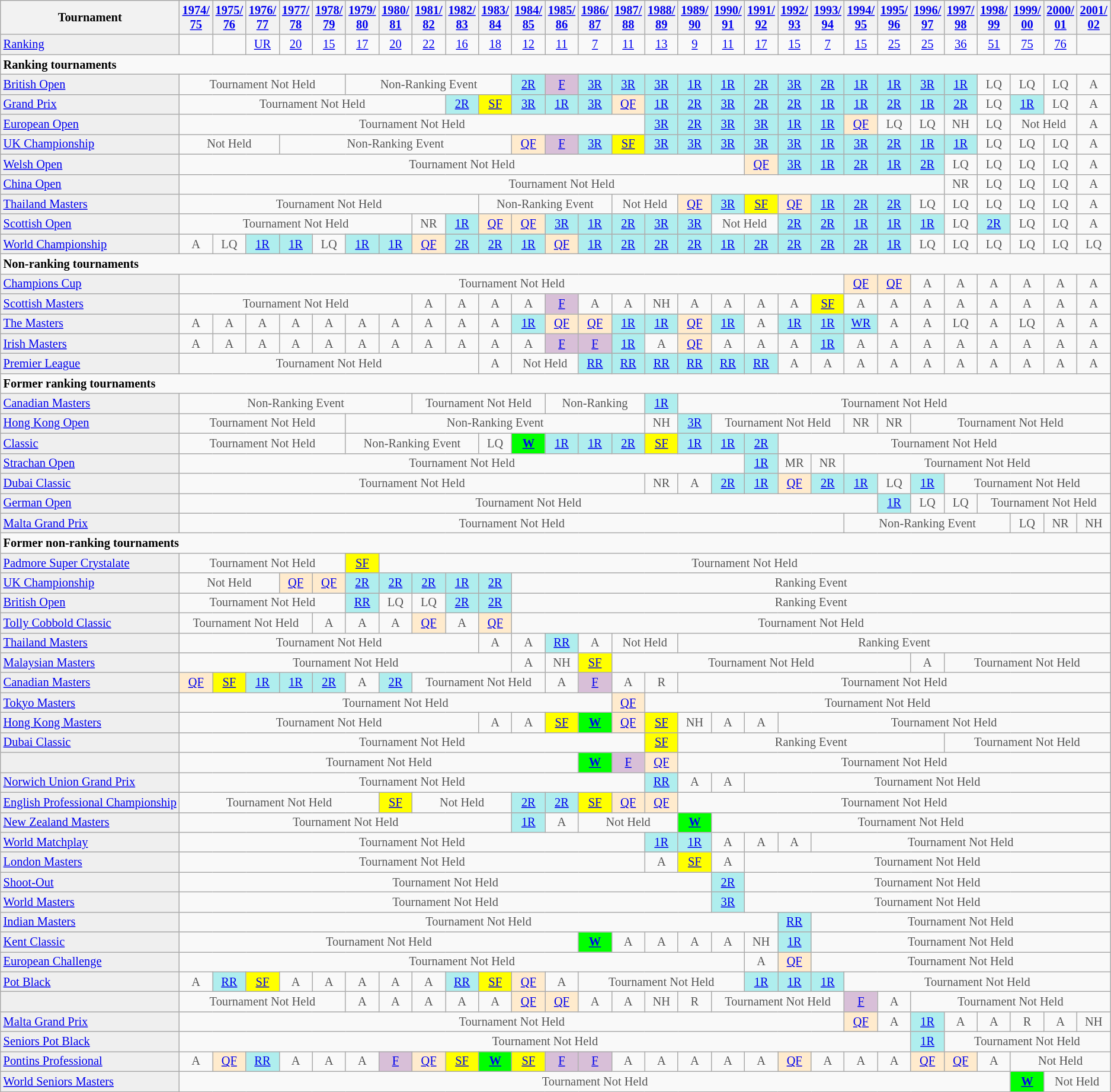<table class="wikitable" style="font-size:85%">
<tr>
<th>Tournament</th>
<th><a href='#'>1974/<br>75</a></th>
<th><a href='#'>1975/<br>76</a></th>
<th><a href='#'>1976/<br>77</a></th>
<th><a href='#'>1977/<br>78</a></th>
<th><a href='#'>1978/<br>79</a></th>
<th><a href='#'>1979/<br>80</a></th>
<th><a href='#'>1980/<br>81</a></th>
<th><a href='#'>1981/<br>82</a></th>
<th><a href='#'>1982/<br>83</a></th>
<th><a href='#'>1983/<br>84</a></th>
<th><a href='#'>1984/<br>85</a></th>
<th><a href='#'>1985/<br>86</a></th>
<th><a href='#'>1986/<br>87</a></th>
<th><a href='#'>1987/<br>88</a></th>
<th><a href='#'>1988/<br>89</a></th>
<th><a href='#'>1989/<br>90</a></th>
<th><a href='#'>1990/<br>91</a></th>
<th><a href='#'>1991/<br>92</a></th>
<th><a href='#'>1992/<br>93</a></th>
<th><a href='#'>1993/<br>94</a></th>
<th><a href='#'>1994/<br>95</a></th>
<th><a href='#'>1995/<br>96</a></th>
<th><a href='#'>1996/<br>97</a></th>
<th><a href='#'>1997/<br>98</a></th>
<th><a href='#'>1998/<br>99</a></th>
<th><a href='#'>1999/<br>00</a></th>
<th><a href='#'>2000/<br>01</a></th>
<th><a href='#'>2001/<br>02</a></th>
</tr>
<tr>
<td style="background:#EFEFEF;"><a href='#'>Ranking</a></td>
<td align="center"></td>
<td align="center"></td>
<td align="center"><a href='#'>UR</a></td>
<td align="center"><a href='#'>20</a></td>
<td align="center"><a href='#'>15</a></td>
<td align="center"><a href='#'>17</a></td>
<td align="center"><a href='#'>20</a></td>
<td align="center"><a href='#'>22</a></td>
<td align="center"><a href='#'>16</a></td>
<td align="center"><a href='#'>18</a></td>
<td align="center"><a href='#'>12</a></td>
<td align="center"><a href='#'>11</a></td>
<td align="center"><a href='#'>7</a></td>
<td align="center"><a href='#'>11</a></td>
<td align="center"><a href='#'>13</a></td>
<td align="center"><a href='#'>9</a></td>
<td align="center"><a href='#'>11</a></td>
<td align="center"><a href='#'>17</a></td>
<td align="center"><a href='#'>15</a></td>
<td align="center"><a href='#'>7</a></td>
<td align="center"><a href='#'>15</a></td>
<td align="center"><a href='#'>25</a></td>
<td align="center"><a href='#'>25</a></td>
<td align="center"><a href='#'>36</a></td>
<td align="center"><a href='#'>51</a></td>
<td align="center"><a href='#'>75</a></td>
<td align="center"><a href='#'>76</a></td>
<td align="center"></td>
</tr>
<tr>
<td colspan="50"><strong>Ranking tournaments</strong></td>
</tr>
<tr>
<td style="background:#EFEFEF;"><a href='#'>British Open</a></td>
<td style="text-align:center; color:#555555;" colspan="5">Tournament Not Held</td>
<td style="text-align:center; color:#555555;" colspan="5">Non-Ranking Event</td>
<td style="text-align:center; background:#afeeee;"><a href='#'>2R</a></td>
<td style="text-align:center; background:thistle;"><a href='#'>F</a></td>
<td style="text-align:center; background:#afeeee;"><a href='#'>3R</a></td>
<td style="text-align:center; background:#afeeee;"><a href='#'>3R</a></td>
<td style="text-align:center; background:#afeeee;"><a href='#'>3R</a></td>
<td style="text-align:center; background:#afeeee;"><a href='#'>1R</a></td>
<td style="text-align:center; background:#afeeee;"><a href='#'>1R</a></td>
<td style="text-align:center; background:#afeeee;"><a href='#'>2R</a></td>
<td style="text-align:center; background:#afeeee;"><a href='#'>3R</a></td>
<td style="text-align:center; background:#afeeee;"><a href='#'>2R</a></td>
<td style="text-align:center; background:#afeeee;"><a href='#'>1R</a></td>
<td style="text-align:center; background:#afeeee;"><a href='#'>1R</a></td>
<td style="text-align:center; background:#afeeee;"><a href='#'>3R</a></td>
<td style="text-align:center; background:#afeeee;"><a href='#'>1R</a></td>
<td align="center" style="color:#555555;">LQ</td>
<td align="center" style="color:#555555;">LQ</td>
<td align="center" style="color:#555555;">LQ</td>
<td align="center" style="color:#555555;">A</td>
</tr>
<tr>
<td style="background:#EFEFEF;"><a href='#'>Grand Prix</a></td>
<td style="text-align:center; color:#555555;" colspan="8">Tournament Not Held</td>
<td style="text-align:center; background:#afeeee;"><a href='#'>2R</a></td>
<td style="text-align:center; background:yellow;"><a href='#'>SF</a></td>
<td style="text-align:center; background:#afeeee;"><a href='#'>3R</a></td>
<td style="text-align:center; background:#afeeee;"><a href='#'>1R</a></td>
<td style="text-align:center; background:#afeeee;"><a href='#'>3R</a></td>
<td style="text-align:center; background:#ffebcd;"><a href='#'>QF</a></td>
<td style="text-align:center; background:#afeeee;"><a href='#'>1R</a></td>
<td style="text-align:center; background:#afeeee;"><a href='#'>2R</a></td>
<td style="text-align:center; background:#afeeee;"><a href='#'>3R</a></td>
<td style="text-align:center; background:#afeeee;"><a href='#'>2R</a></td>
<td style="text-align:center; background:#afeeee;"><a href='#'>2R</a></td>
<td style="text-align:center; background:#afeeee;"><a href='#'>1R</a></td>
<td style="text-align:center; background:#afeeee;"><a href='#'>1R</a></td>
<td style="text-align:center; background:#afeeee;"><a href='#'>2R</a></td>
<td style="text-align:center; background:#afeeee;"><a href='#'>1R</a></td>
<td style="text-align:center; background:#afeeee;"><a href='#'>2R</a></td>
<td align="center" style="color:#555555;">LQ</td>
<td style="text-align:center; background:#afeeee;"><a href='#'>1R</a></td>
<td align="center" style="color:#555555;">LQ</td>
<td align="center" style="color:#555555;">A</td>
</tr>
<tr>
<td style="background:#EFEFEF;"><a href='#'>European Open</a></td>
<td style="text-align:center; color:#555555;" colspan="14">Tournament Not Held</td>
<td style="text-align:center; background:#afeeee;"><a href='#'>3R</a></td>
<td style="text-align:center; background:#afeeee;"><a href='#'>2R</a></td>
<td style="text-align:center; background:#afeeee;"><a href='#'>3R</a></td>
<td style="text-align:center; background:#afeeee;"><a href='#'>3R</a></td>
<td style="text-align:center; background:#afeeee;"><a href='#'>1R</a></td>
<td style="text-align:center; background:#afeeee;"><a href='#'>1R</a></td>
<td style="text-align:center; background:#ffebcd;"><a href='#'>QF</a></td>
<td align="center" style="color:#555555;">LQ</td>
<td align="center" style="color:#555555;">LQ</td>
<td align="center" style="color:#555555;">NH</td>
<td align="center" style="color:#555555;">LQ</td>
<td style="text-align:center; color:#555555;" colspan="2">Not Held</td>
<td align="center" style="color:#555555;">A</td>
</tr>
<tr>
<td style="background:#EFEFEF;"><a href='#'>UK Championship</a></td>
<td style="text-align:center; color:#555555;" colspan="3">Not Held</td>
<td style="text-align:center; color:#555555;" colspan="7">Non-Ranking Event</td>
<td style="text-align:center; background:#ffebcd;"><a href='#'>QF</a></td>
<td style="text-align:center; background:thistle;"><a href='#'>F</a></td>
<td style="text-align:center; background:#afeeee;"><a href='#'>3R</a></td>
<td style="text-align:center; background:yellow;"><a href='#'>SF</a></td>
<td style="text-align:center; background:#afeeee;"><a href='#'>3R</a></td>
<td style="text-align:center; background:#afeeee;"><a href='#'>3R</a></td>
<td style="text-align:center; background:#afeeee;"><a href='#'>3R</a></td>
<td style="text-align:center; background:#afeeee;"><a href='#'>3R</a></td>
<td style="text-align:center; background:#afeeee;"><a href='#'>3R</a></td>
<td style="text-align:center; background:#afeeee;"><a href='#'>1R</a></td>
<td style="text-align:center; background:#afeeee;"><a href='#'>3R</a></td>
<td style="text-align:center; background:#afeeee;"><a href='#'>2R</a></td>
<td style="text-align:center; background:#afeeee;"><a href='#'>1R</a></td>
<td style="text-align:center; background:#afeeee;"><a href='#'>1R</a></td>
<td align="center" style="color:#555555;">LQ</td>
<td align="center" style="color:#555555;">LQ</td>
<td align="center" style="color:#555555;">LQ</td>
<td align="center" style="color:#555555;">A</td>
</tr>
<tr>
<td style="background:#EFEFEF;"><a href='#'>Welsh Open</a></td>
<td style="text-align:center; color:#555555;" colspan="17">Tournament Not Held</td>
<td style="text-align:center; background:#ffebcd;"><a href='#'>QF</a></td>
<td style="text-align:center; background:#afeeee;"><a href='#'>3R</a></td>
<td style="text-align:center; background:#afeeee;"><a href='#'>1R</a></td>
<td style="text-align:center; background:#afeeee;"><a href='#'>2R</a></td>
<td style="text-align:center; background:#afeeee;"><a href='#'>1R</a></td>
<td style="text-align:center; background:#afeeee;"><a href='#'>2R</a></td>
<td align="center" style="color:#555555;">LQ</td>
<td align="center" style="color:#555555;">LQ</td>
<td align="center" style="color:#555555;">LQ</td>
<td align="center" style="color:#555555;">LQ</td>
<td align="center" style="color:#555555;">A</td>
</tr>
<tr>
<td style="background:#EFEFEF;"><a href='#'>China Open</a></td>
<td style="text-align:center; color:#555555;" colspan="23">Tournament Not Held</td>
<td align="center" style="color:#555555;">NR</td>
<td align="center" style="color:#555555;">LQ</td>
<td align="center" style="color:#555555;">LQ</td>
<td align="center" style="color:#555555;">LQ</td>
<td align="center" style="color:#555555;">A</td>
</tr>
<tr>
<td style="background:#EFEFEF;"><a href='#'>Thailand Masters</a></td>
<td style="text-align:center; color:#555555;" colspan="9">Tournament Not Held</td>
<td style="text-align:center; color:#555555;" colspan="4">Non-Ranking Event</td>
<td style="text-align:center; color:#555555;" colspan="2">Not Held</td>
<td style="text-align:center; background:#ffebcd;"><a href='#'>QF</a></td>
<td style="text-align:center; background:#afeeee;"><a href='#'>3R</a></td>
<td style="text-align:center; background:yellow;"><a href='#'>SF</a></td>
<td style="text-align:center; background:#ffebcd;"><a href='#'>QF</a></td>
<td style="text-align:center; background:#afeeee;"><a href='#'>1R</a></td>
<td style="text-align:center; background:#afeeee;"><a href='#'>2R</a></td>
<td style="text-align:center; background:#afeeee;"><a href='#'>2R</a></td>
<td align="center" style="color:#555555;">LQ</td>
<td align="center" style="color:#555555;">LQ</td>
<td align="center" style="color:#555555;">LQ</td>
<td align="center" style="color:#555555;">LQ</td>
<td align="center" style="color:#555555;">LQ</td>
<td align="center" style="color:#555555;">A</td>
</tr>
<tr>
<td style="background:#EFEFEF;"><a href='#'>Scottish Open</a></td>
<td style="text-align:center; color:#555555;" colspan="7">Tournament Not Held</td>
<td align="center" style="color:#555555;">NR</td>
<td style="text-align:center; background:#afeeee;"><a href='#'>1R</a></td>
<td style="text-align:center; background:#ffebcd;"><a href='#'>QF</a></td>
<td style="text-align:center; background:#ffebcd;"><a href='#'>QF</a></td>
<td style="text-align:center; background:#afeeee;"><a href='#'>3R</a></td>
<td style="text-align:center; background:#afeeee;"><a href='#'>1R</a></td>
<td style="text-align:center; background:#afeeee;"><a href='#'>2R</a></td>
<td style="text-align:center; background:#afeeee;"><a href='#'>3R</a></td>
<td style="text-align:center; background:#afeeee;"><a href='#'>3R</a></td>
<td style="text-align:center; color:#555555;" colspan="2">Not Held</td>
<td style="text-align:center; background:#afeeee;"><a href='#'>2R</a></td>
<td style="text-align:center; background:#afeeee;"><a href='#'>2R</a></td>
<td style="text-align:center; background:#afeeee;"><a href='#'>1R</a></td>
<td style="text-align:center; background:#afeeee;"><a href='#'>1R</a></td>
<td style="text-align:center; background:#afeeee;"><a href='#'>1R</a></td>
<td align="center" style="color:#555555;">LQ</td>
<td style="text-align:center; background:#afeeee;"><a href='#'>2R</a></td>
<td align="center" style="color:#555555;">LQ</td>
<td align="center" style="color:#555555;">LQ</td>
<td align="center" style="color:#555555;">A</td>
</tr>
<tr>
<td style="background:#EFEFEF;"><a href='#'>World Championship</a></td>
<td align="center" style="color:#555555;">A</td>
<td align="center" style="color:#555555;">LQ</td>
<td style="text-align:center; background:#afeeee;"><a href='#'>1R</a></td>
<td style="text-align:center; background:#afeeee;"><a href='#'>1R</a></td>
<td align="center" style="color:#555555;">LQ</td>
<td style="text-align:center; background:#afeeee;"><a href='#'>1R</a></td>
<td style="text-align:center; background:#afeeee;"><a href='#'>1R</a></td>
<td style="text-align:center; background:#ffebcd;"><a href='#'>QF</a></td>
<td style="text-align:center; background:#afeeee;"><a href='#'>2R</a></td>
<td style="text-align:center; background:#afeeee;"><a href='#'>2R</a></td>
<td style="text-align:center; background:#afeeee;"><a href='#'>1R</a></td>
<td style="text-align:center; background:#ffebcd;"><a href='#'>QF</a></td>
<td style="text-align:center; background:#afeeee;"><a href='#'>1R</a></td>
<td style="text-align:center; background:#afeeee;"><a href='#'>2R</a></td>
<td style="text-align:center; background:#afeeee;"><a href='#'>2R</a></td>
<td style="text-align:center; background:#afeeee;"><a href='#'>2R</a></td>
<td style="text-align:center; background:#afeeee;"><a href='#'>1R</a></td>
<td style="text-align:center; background:#afeeee;"><a href='#'>2R</a></td>
<td style="text-align:center; background:#afeeee;"><a href='#'>2R</a></td>
<td style="text-align:center; background:#afeeee;"><a href='#'>2R</a></td>
<td style="text-align:center; background:#afeeee;"><a href='#'>2R</a></td>
<td style="text-align:center; background:#afeeee;"><a href='#'>1R</a></td>
<td align="center" style="color:#555555;">LQ</td>
<td align="center" style="color:#555555;">LQ</td>
<td align="center" style="color:#555555;">LQ</td>
<td align="center" style="color:#555555;">LQ</td>
<td align="center" style="color:#555555;">LQ</td>
<td align="center" style="color:#555555;">LQ</td>
</tr>
<tr>
<td colspan="50"><strong>Non-ranking tournaments</strong></td>
</tr>
<tr>
<td style="background:#EFEFEF;"><a href='#'>Champions Cup</a></td>
<td style="text-align:center; color:#555555;" colspan="20">Tournament Not Held</td>
<td style="text-align:center; background:#ffebcd;"><a href='#'>QF</a></td>
<td style="text-align:center; background:#ffebcd;"><a href='#'>QF</a></td>
<td align="center" style="color:#555555;">A</td>
<td align="center" style="color:#555555;">A</td>
<td align="center" style="color:#555555;">A</td>
<td align="center" style="color:#555555;">A</td>
<td align="center" style="color:#555555;">A</td>
<td align="center" style="color:#555555;">A</td>
</tr>
<tr>
<td style="background:#EFEFEF;"><a href='#'>Scottish Masters</a></td>
<td style="text-align:center; color:#555555;" colspan="7">Tournament Not Held</td>
<td align="center" style="color:#555555;">A</td>
<td align="center" style="color:#555555;">A</td>
<td align="center" style="color:#555555;">A</td>
<td align="center" style="color:#555555;">A</td>
<td style="text-align:center; background:thistle;"><a href='#'>F</a></td>
<td align="center" style="color:#555555;">A</td>
<td align="center" style="color:#555555;">A</td>
<td align="center" style="color:#555555;">NH</td>
<td align="center" style="color:#555555;">A</td>
<td align="center" style="color:#555555;">A</td>
<td align="center" style="color:#555555;">A</td>
<td align="center" style="color:#555555;">A</td>
<td style="text-align:center; background:yellow;"><a href='#'>SF</a></td>
<td align="center" style="color:#555555;">A</td>
<td align="center" style="color:#555555;">A</td>
<td align="center" style="color:#555555;">A</td>
<td align="center" style="color:#555555;">A</td>
<td align="center" style="color:#555555;">A</td>
<td align="center" style="color:#555555;">A</td>
<td align="center" style="color:#555555;">A</td>
<td align="center" style="color:#555555;">A</td>
</tr>
<tr>
<td style="background:#EFEFEF;"><a href='#'>The Masters</a></td>
<td align="center" style="color:#555555;">A</td>
<td align="center" style="color:#555555;">A</td>
<td align="center" style="color:#555555;">A</td>
<td align="center" style="color:#555555;">A</td>
<td align="center" style="color:#555555;">A</td>
<td align="center" style="color:#555555;">A</td>
<td align="center" style="color:#555555;">A</td>
<td align="center" style="color:#555555;">A</td>
<td align="center" style="color:#555555;">A</td>
<td align="center" style="color:#555555;">A</td>
<td style="text-align:center; background:#afeeee;"><a href='#'>1R</a></td>
<td style="text-align:center; background:#ffebcd;"><a href='#'>QF</a></td>
<td style="text-align:center; background:#ffebcd;"><a href='#'>QF</a></td>
<td style="text-align:center; background:#afeeee;"><a href='#'>1R</a></td>
<td style="text-align:center; background:#afeeee;"><a href='#'>1R</a></td>
<td style="text-align:center; background:#ffebcd;"><a href='#'>QF</a></td>
<td style="text-align:center; background:#afeeee;"><a href='#'>1R</a></td>
<td align="center" style="color:#555555;">A</td>
<td style="text-align:center; background:#afeeee;"><a href='#'>1R</a></td>
<td style="text-align:center; background:#afeeee;"><a href='#'>1R</a></td>
<td style="text-align:center; background:#afeeee;"><a href='#'>WR</a></td>
<td align="center" style="color:#555555;">A</td>
<td align="center" style="color:#555555;">A</td>
<td align="center" style="color:#555555;">LQ</td>
<td align="center" style="color:#555555;">A</td>
<td align="center" style="color:#555555;">LQ</td>
<td align="center" style="color:#555555;">A</td>
<td align="center" style="color:#555555;">A</td>
</tr>
<tr>
<td style="background:#EFEFEF;"><a href='#'>Irish Masters</a></td>
<td align="center" style="color:#555555;">A</td>
<td align="center" style="color:#555555;">A</td>
<td align="center" style="color:#555555;">A</td>
<td align="center" style="color:#555555;">A</td>
<td align="center" style="color:#555555;">A</td>
<td align="center" style="color:#555555;">A</td>
<td align="center" style="color:#555555;">A</td>
<td align="center" style="color:#555555;">A</td>
<td align="center" style="color:#555555;">A</td>
<td align="center" style="color:#555555;">A</td>
<td align="center" style="color:#555555;">A</td>
<td style="text-align:center; background:thistle;"><a href='#'>F</a></td>
<td style="text-align:center; background:thistle;"><a href='#'>F</a></td>
<td style="text-align:center; background:#afeeee;"><a href='#'>1R</a></td>
<td align="center" style="color:#555555;">A</td>
<td style="text-align:center; background:#ffebcd;"><a href='#'>QF</a></td>
<td align="center" style="color:#555555;">A</td>
<td align="center" style="color:#555555;">A</td>
<td align="center" style="color:#555555;">A</td>
<td style="text-align:center; background:#afeeee;"><a href='#'>1R</a></td>
<td align="center" style="color:#555555;">A</td>
<td align="center" style="color:#555555;">A</td>
<td align="center" style="color:#555555;">A</td>
<td align="center" style="color:#555555;">A</td>
<td align="center" style="color:#555555;">A</td>
<td align="center" style="color:#555555;">A</td>
<td align="center" style="color:#555555;">A</td>
<td align="center" style="color:#555555;">A</td>
</tr>
<tr>
<td style="background:#EFEFEF;"><a href='#'>Premier League</a></td>
<td style="text-align:center; color:#555555;" colspan="9">Tournament Not Held</td>
<td align="center" style="color:#555555;">A</td>
<td style="text-align:center; color:#555555;" colspan="2">Not Held</td>
<td style="text-align:center; background:#afeeee;"><a href='#'>RR</a></td>
<td style="text-align:center; background:#afeeee;"><a href='#'>RR</a></td>
<td style="text-align:center; background:#afeeee;"><a href='#'>RR</a></td>
<td style="text-align:center; background:#afeeee;"><a href='#'>RR</a></td>
<td style="text-align:center; background:#afeeee;"><a href='#'>RR</a></td>
<td style="text-align:center; background:#afeeee;"><a href='#'>RR</a></td>
<td align="center" style="color:#555555;">A</td>
<td align="center" style="color:#555555;">A</td>
<td align="center" style="color:#555555;">A</td>
<td align="center" style="color:#555555;">A</td>
<td align="center" style="color:#555555;">A</td>
<td align="center" style="color:#555555;">A</td>
<td align="center" style="color:#555555;">A</td>
<td align="center" style="color:#555555;">A</td>
<td align="center" style="color:#555555;">A</td>
<td align="center" style="color:#555555;">A</td>
</tr>
<tr>
<td colspan="50"><strong>Former ranking tournaments</strong></td>
</tr>
<tr>
<td style="background:#EFEFEF;"><a href='#'>Canadian Masters</a></td>
<td style="text-align:center; color:#555555;" colspan="7">Non-Ranking Event</td>
<td style="text-align:center; color:#555555;" colspan="4">Tournament Not Held</td>
<td style="text-align:center; color:#555555;" colspan="3">Non-Ranking</td>
<td style="text-align:center; background:#afeeee;"><a href='#'>1R</a></td>
<td style="text-align:center; color:#555555;" colspan="30">Tournament Not Held</td>
</tr>
<tr>
<td style="background:#EFEFEF;"><a href='#'>Hong Kong Open</a></td>
<td style="text-align:center; color:#555555;" colspan="5">Tournament Not Held</td>
<td style="text-align:center; color:#555555;" colspan="9">Non-Ranking Event</td>
<td align="center" style="color:#555555;">NH</td>
<td style="text-align:center; background:#afeeee;"><a href='#'>3R</a></td>
<td style="text-align:center; color:#555555;" colspan="4">Tournament Not Held</td>
<td align="center" style="color:#555555;">NR</td>
<td align="center" style="color:#555555;">NR</td>
<td style="text-align:center; color:#555555;" colspan="30">Tournament Not Held</td>
</tr>
<tr>
<td style="background:#EFEFEF;"><a href='#'>Classic</a></td>
<td style="text-align:center; color:#555555;" colspan="5">Tournament Not Held</td>
<td style="text-align:center; color:#555555;" colspan="4">Non-Ranking Event</td>
<td align="center" style="color:#555555;">LQ</td>
<td style="text-align:center; background:#0f0;"><a href='#'><strong>W</strong></a></td>
<td style="text-align:center; background:#afeeee;"><a href='#'>1R</a></td>
<td style="text-align:center; background:#afeeee;"><a href='#'>1R</a></td>
<td style="text-align:center; background:#afeeee;"><a href='#'>2R</a></td>
<td style="text-align:center; background:yellow;"><a href='#'>SF</a></td>
<td style="text-align:center; background:#afeeee;"><a href='#'>1R</a></td>
<td style="text-align:center; background:#afeeee;"><a href='#'>1R</a></td>
<td style="text-align:center; background:#afeeee;"><a href='#'>2R</a></td>
<td style="text-align:center; color:#555555;" colspan="30">Tournament Not Held</td>
</tr>
<tr>
<td style="background:#EFEFEF;"><a href='#'>Strachan Open</a></td>
<td style="text-align:center; color:#555555;" colspan="17">Tournament Not Held</td>
<td style="text-align:center; background:#afeeee;"><a href='#'>1R</a></td>
<td align="center" style="color:#555555;">MR</td>
<td align="center" style="color:#555555;">NR</td>
<td style="text-align:center; color:#555555;" colspan="30">Tournament Not Held</td>
</tr>
<tr>
<td style="background:#EFEFEF;"><a href='#'>Dubai Classic</a></td>
<td style="text-align:center; color:#555555;" colspan="14">Tournament Not Held</td>
<td align="center" style="color:#555555;">NR</td>
<td align="center" style="color:#555555;">A</td>
<td style="text-align:center; background:#afeeee;"><a href='#'>2R</a></td>
<td style="text-align:center; background:#afeeee;"><a href='#'>1R</a></td>
<td style="text-align:center; background:#ffebcd;"><a href='#'>QF</a></td>
<td style="text-align:center; background:#afeeee;"><a href='#'>2R</a></td>
<td style="text-align:center; background:#afeeee;"><a href='#'>1R</a></td>
<td align="center" style="color:#555555;">LQ</td>
<td style="text-align:center; background:#afeeee;"><a href='#'>1R</a></td>
<td style="text-align:center; color:#555555;" colspan="30">Tournament Not Held</td>
</tr>
<tr>
<td style="background:#EFEFEF;"><a href='#'>German Open</a></td>
<td style="text-align:center; color:#555555;" colspan="21">Tournament Not Held</td>
<td style="text-align:center; background:#afeeee;"><a href='#'>1R</a></td>
<td align="center" style="color:#555555;">LQ</td>
<td align="center" style="color:#555555;">LQ</td>
<td style="text-align:center; color:#555555;" colspan="30">Tournament Not Held</td>
</tr>
<tr>
<td style="background:#EFEFEF;"><a href='#'>Malta Grand Prix</a></td>
<td style="text-align:center; color:#555555;" colspan="20">Tournament Not Held</td>
<td style="text-align:center; color:#555555;" colspan="5">Non-Ranking Event</td>
<td align="center" style="color:#555555;">LQ</td>
<td align="center" style="color:#555555;">NR</td>
<td align="center" style="color:#555555;">NH</td>
</tr>
<tr>
<td colspan="50"><strong>Former non-ranking tournaments</strong></td>
</tr>
<tr>
<td style="background:#EFEFEF;"><a href='#'>Padmore Super Crystalate</a></td>
<td style="text-align:center; color:#555555;" colspan="5">Tournament Not Held</td>
<td style="text-align:center; background:yellow;"><a href='#'>SF</a></td>
<td style="text-align:center; color:#555555;" colspan="30">Tournament Not Held</td>
</tr>
<tr>
<td style="background:#EFEFEF;"><a href='#'>UK Championship</a></td>
<td style="text-align:center; color:#555555;" colspan="3">Not Held</td>
<td style="text-align:center; background:#ffebcd;"><a href='#'>QF</a></td>
<td style="text-align:center; background:#ffebcd;"><a href='#'>QF</a></td>
<td style="text-align:center; background:#afeeee;"><a href='#'>2R</a></td>
<td style="text-align:center; background:#afeeee;"><a href='#'>2R</a></td>
<td style="text-align:center; background:#afeeee;"><a href='#'>2R</a></td>
<td style="text-align:center; background:#afeeee;"><a href='#'>1R</a></td>
<td style="text-align:center; background:#afeeee;"><a href='#'>2R</a></td>
<td style="text-align:center; color:#555555;" colspan="30">Ranking Event</td>
</tr>
<tr>
<td style="background:#EFEFEF;"><a href='#'>British Open</a></td>
<td style="text-align:center; color:#555555;" colspan="5">Tournament Not Held</td>
<td style="text-align:center; background:#afeeee;"><a href='#'>RR</a></td>
<td align="center" style="color:#555555;">LQ</td>
<td align="center" style="color:#555555;">LQ</td>
<td style="text-align:center; background:#afeeee;"><a href='#'>2R</a></td>
<td style="text-align:center; background:#afeeee;"><a href='#'>2R</a></td>
<td style="text-align:center; color:#555555;" colspan="30">Ranking Event</td>
</tr>
<tr>
<td style="background:#EFEFEF;"><a href='#'>Tolly Cobbold Classic</a></td>
<td style="text-align:center; color:#555555;" colspan="4">Tournament Not Held</td>
<td align="center" style="color:#555555;">A</td>
<td align="center" style="color:#555555;">A</td>
<td align="center" style="color:#555555;">A</td>
<td style="text-align:center; background:#ffebcd;"><a href='#'>QF</a></td>
<td align="center" style="color:#555555;">A</td>
<td style="text-align:center; background:#ffebcd;"><a href='#'>QF</a></td>
<td style="text-align:center; color:#555555;" colspan="30">Tournament Not Held</td>
</tr>
<tr>
<td style="background:#EFEFEF;"><a href='#'>Thailand Masters</a></td>
<td style="text-align:center; color:#555555;" colspan="9">Tournament Not Held</td>
<td align="center" style="color:#555555;">A</td>
<td align="center" style="color:#555555;">A</td>
<td style="text-align:center; background:#afeeee;"><a href='#'>RR</a></td>
<td align="center" style="color:#555555;">A</td>
<td style="text-align:center; color:#555555;" colspan="2">Not Held</td>
<td style="text-align:center; color:#555555;" colspan="30">Ranking Event</td>
</tr>
<tr>
<td style="background:#EFEFEF;"><a href='#'>Malaysian Masters</a></td>
<td style="text-align:center; color:#555555;" colspan="10">Tournament Not Held</td>
<td align="center" style="color:#555555;">A</td>
<td align="center" style="color:#555555;">NH</td>
<td style="text-align:center; background:yellow;"><a href='#'>SF</a></td>
<td style="text-align:center; color:#555555;" colspan="9">Tournament Not Held</td>
<td align="center" style="color:#555555;">A</td>
<td style="text-align:center; color:#555555;" colspan="30">Tournament Not Held</td>
</tr>
<tr>
<td style="background:#EFEFEF;"><a href='#'>Canadian Masters</a></td>
<td style="text-align:center; background:#ffebcd;"><a href='#'>QF</a></td>
<td style="text-align:center; background:yellow;"><a href='#'>SF</a></td>
<td style="text-align:center; background:#afeeee;"><a href='#'>1R</a></td>
<td style="text-align:center; background:#afeeee;"><a href='#'>1R</a></td>
<td style="text-align:center; background:#afeeee;"><a href='#'>2R</a></td>
<td align="center" style="color:#555555;">A</td>
<td style="text-align:center; background:#afeeee;"><a href='#'>2R</a></td>
<td style="text-align:center; color:#555555;" colspan="4">Tournament Not Held</td>
<td align="center" style="color:#555555;">A</td>
<td style="text-align:center; background:thistle;"><a href='#'>F</a></td>
<td align="center" style="color:#555555;">A</td>
<td align="center" style="color:#555555;">R</td>
<td style="text-align:center; color:#555555;" colspan="30">Tournament Not Held</td>
</tr>
<tr>
<td style="background:#EFEFEF;"><a href='#'>Tokyo Masters</a></td>
<td style="text-align:center; color:#555555;" colspan="13">Tournament Not Held</td>
<td style="text-align:center; background:#ffebcd;"><a href='#'>QF</a></td>
<td style="text-align:center; color:#555555;" colspan="30">Tournament Not Held</td>
</tr>
<tr>
<td style="background:#EFEFEF;"><a href='#'>Hong Kong Masters</a></td>
<td style="text-align:center; color:#555555;" colspan="9">Tournament Not Held</td>
<td align="center" style="color:#555555;">A</td>
<td align="center" style="color:#555555;">A</td>
<td style="text-align:center; background:yellow;"><a href='#'>SF</a></td>
<td style="text-align:center; background:#0f0;"><a href='#'><strong>W</strong></a></td>
<td style="text-align:center; background:#ffebcd;"><a href='#'>QF</a></td>
<td style="text-align:center; background:yellow;"><a href='#'>SF</a></td>
<td align="center" style="color:#555555;">NH</td>
<td align="center" style="color:#555555;">A</td>
<td align="center" style="color:#555555;">A</td>
<td style="text-align:center; color:#555555;" colspan="30">Tournament Not Held</td>
</tr>
<tr>
<td style="background:#EFEFEF;"><a href='#'>Dubai Classic</a></td>
<td style="text-align:center; color:#555555;" colspan="14">Tournament Not Held</td>
<td style="text-align:center; background:yellow;"><a href='#'>SF</a></td>
<td style="text-align:center; color:#555555;" colspan="8">Ranking Event</td>
<td style="text-align:center; color:#555555;" colspan="30">Tournament Not Held</td>
</tr>
<tr>
<td style="background:#EFEFEF;"></td>
<td style="text-align:center; color:#555555;" colspan="12">Tournament Not Held</td>
<td style="text-align:center; background:#0f0;"><a href='#'><strong>W</strong></a></td>
<td style="text-align:center; background:thistle;"><a href='#'>F</a></td>
<td style="text-align:center; background:#ffebcd;"><a href='#'>QF</a></td>
<td style="text-align:center; color:#555555;" colspan="40">Tournament Not Held</td>
</tr>
<tr>
<td style="background:#EFEFEF;"><a href='#'>Norwich Union Grand Prix</a></td>
<td style="text-align:center; color:#555555;" colspan="14">Tournament Not Held</td>
<td style="text-align:center; background:#afeeee;"><a href='#'>RR</a></td>
<td align="center" style="color:#555555;">A</td>
<td align="center" style="color:#555555;">A</td>
<td style="text-align:center; color:#555555;" colspan="30">Tournament Not Held</td>
</tr>
<tr>
<td style="background:#EFEFEF;"><a href='#'>English Professional Championship</a></td>
<td style="text-align:center; color:#555555;" colspan="6">Tournament Not Held</td>
<td style="text-align:center; background:yellow;"><a href='#'>SF</a></td>
<td style="text-align:center; color:#555555;" colspan="3">Not Held</td>
<td style="text-align:center; background:#afeeee;"><a href='#'>2R</a></td>
<td style="text-align:center; background:#afeeee;"><a href='#'>2R</a></td>
<td style="text-align:center; background:yellow;"><a href='#'>SF</a></td>
<td style="text-align:center; background:#ffebcd;"><a href='#'>QF</a></td>
<td style="text-align:center; background:#ffebcd;"><a href='#'>QF</a></td>
<td style="text-align:center; color:#555555;" colspan="30">Tournament Not Held</td>
</tr>
<tr>
<td style="background:#EFEFEF;"><a href='#'>New Zealand Masters</a></td>
<td style="text-align:center; color:#555555;" colspan="10">Tournament Not Held</td>
<td style="text-align:center; background:#afeeee;"><a href='#'>1R</a></td>
<td align="center" style="color:#555555;">A</td>
<td style="text-align:center; color:#555555;" colspan="3">Not Held</td>
<td style="text-align:center; background:#0f0;"><a href='#'><strong>W</strong></a></td>
<td style="text-align:center; color:#555555;" colspan="30">Tournament Not Held</td>
</tr>
<tr>
<td style="background:#EFEFEF;"><a href='#'>World Matchplay</a></td>
<td style="text-align:center; color:#555555;" colspan="14">Tournament Not Held</td>
<td style="text-align:center; background:#afeeee;"><a href='#'>1R</a></td>
<td style="text-align:center; background:#afeeee;"><a href='#'>1R</a></td>
<td align="center" style="color:#555555;">A</td>
<td align="center" style="color:#555555;">A</td>
<td align="center" style="color:#555555;">A</td>
<td style="text-align:center; color:#555555;" colspan="30">Tournament Not Held</td>
</tr>
<tr>
<td style="background:#EFEFEF;"><a href='#'>London Masters</a></td>
<td style="text-align:center; color:#555555;" colspan="14">Tournament Not Held</td>
<td align="center" style="color:#555555;">A</td>
<td style="text-align:center; background:yellow;"><a href='#'>SF</a></td>
<td align="center" style="color:#555555;">A</td>
<td style="text-align:center; color:#555555;" colspan="40">Tournament Not Held</td>
</tr>
<tr>
<td style="background:#EFEFEF;"><a href='#'>Shoot-Out</a></td>
<td style="text-align:center; color:#555555;" colspan="16">Tournament Not Held</td>
<td style="text-align:center; background:#afeeee;"><a href='#'>2R</a></td>
<td style="text-align:center; color:#555555;" colspan="30">Tournament Not Held</td>
</tr>
<tr>
<td style="background:#EFEFEF;"><a href='#'>World Masters</a></td>
<td style="text-align:center; color:#555555;" colspan="16">Tournament Not Held</td>
<td style="text-align:center; background:#afeeee;"><a href='#'>3R</a></td>
<td style="text-align:center; color:#555555;" colspan="30">Tournament Not Held</td>
</tr>
<tr>
<td style="background:#EFEFEF;"><a href='#'>Indian Masters</a></td>
<td style="text-align:center; color:#555555;" colspan="18">Tournament Not Held</td>
<td style="text-align:center; background:#afeeee;"><a href='#'>RR</a></td>
<td style="text-align:center; color:#555555;" colspan="30">Tournament Not Held</td>
</tr>
<tr>
<td style="background:#EFEFEF;"><a href='#'>Kent Classic</a></td>
<td style="text-align:center; color:#555555;" colspan="12">Tournament Not Held</td>
<td style="text-align:center; background:#0f0;"><a href='#'><strong>W</strong></a></td>
<td align="center" style="color:#555555;">A</td>
<td align="center" style="color:#555555;">A</td>
<td align="center" style="color:#555555;">A</td>
<td align="center" style="color:#555555;">A</td>
<td align="center" style="color:#555555;">NH</td>
<td style="text-align:center; background:#afeeee;"><a href='#'>1R</a></td>
<td style="text-align:center; color:#555555;" colspan="30">Tournament Not Held</td>
</tr>
<tr>
<td style="background:#EFEFEF;"><a href='#'>European Challenge</a></td>
<td style="text-align:center; color:#555555;" colspan="17">Tournament Not Held</td>
<td align="center" style="color:#555555;">A</td>
<td style="text-align:center; background:#ffebcd;"><a href='#'>QF</a></td>
<td style="text-align:center; color:#555555;" colspan="30">Tournament Not Held</td>
</tr>
<tr>
<td style="background:#EFEFEF;"><a href='#'>Pot Black</a></td>
<td align="center" style="color:#555555;">A</td>
<td style="text-align:center; background:#afeeee;"><a href='#'>RR</a></td>
<td style="text-align:center; background:yellow;"><a href='#'>SF</a></td>
<td align="center" style="color:#555555;">A</td>
<td align="center" style="color:#555555;">A</td>
<td align="center" style="color:#555555;">A</td>
<td align="center" style="color:#555555;">A</td>
<td align="center" style="color:#555555;">A</td>
<td style="text-align:center; background:#afeeee;"><a href='#'>RR</a></td>
<td style="text-align:center; background:yellow;"><a href='#'>SF</a></td>
<td style="text-align:center; background:#ffebcd;"><a href='#'>QF</a></td>
<td align="center" style="color:#555555;">A</td>
<td style="text-align:center; color:#555555;" colspan="5">Tournament Not Held</td>
<td style="text-align:center; background:#afeeee;"><a href='#'>1R</a></td>
<td style="text-align:center; background:#afeeee;"><a href='#'>1R</a></td>
<td style="text-align:center; background:#afeeee;"><a href='#'>1R</a></td>
<td style="text-align:center; color:#555555;" colspan="30">Tournament Not Held</td>
</tr>
<tr>
<td style="background:#EFEFEF;"></td>
<td style="text-align:center; color:#555555;" colspan="5">Tournament Not Held</td>
<td align="center" style="color:#555555;">A</td>
<td align="center" style="color:#555555;">A</td>
<td align="center" style="color:#555555;">A</td>
<td align="center" style="color:#555555;">A</td>
<td align="center" style="color:#555555;">A</td>
<td style="text-align:center; background:#ffebcd;"><a href='#'>QF</a></td>
<td style="text-align:center; background:#ffebcd;"><a href='#'>QF</a></td>
<td align="center" style="color:#555555;">A</td>
<td align="center" style="color:#555555;">A</td>
<td align="center" style="color:#555555;">NH</td>
<td align="center" style="color:#555555;">R</td>
<td style="text-align:center; color:#555555;" colspan="4">Tournament Not Held</td>
<td style="text-align:center; background:thistle;"><a href='#'>F</a></td>
<td align="center" style="color:#555555;">A</td>
<td style="text-align:center; color:#555555;" colspan="30">Tournament Not Held</td>
</tr>
<tr>
<td style="background:#EFEFEF;"><a href='#'>Malta Grand Prix</a></td>
<td style="text-align:center; color:#555555;" colspan="20">Tournament Not Held</td>
<td style="text-align:center; background:#ffebcd;"><a href='#'>QF</a></td>
<td align="center" style="color:#555555;">A</td>
<td style="text-align:center; background:#afeeee;"><a href='#'>1R</a></td>
<td align="center" style="color:#555555;">A</td>
<td align="center" style="color:#555555;">A</td>
<td align="center" style="color:#555555;">R</td>
<td align="center" style="color:#555555;">A</td>
<td align="center" style="color:#555555;">NH</td>
</tr>
<tr>
<td style="background:#EFEFEF;"><a href='#'>Seniors Pot Black</a></td>
<td align="center" colspan="22" style="color:#555555;">Tournament Not Held</td>
<td style="text-align:center; background:#afeeee;"><a href='#'>1R</a></td>
<td align="center" colspan="30" style="color:#555555;">Tournament Not Held</td>
</tr>
<tr>
<td style="background:#EFEFEF;"><a href='#'>Pontins Professional</a></td>
<td align="center" style="color:#555555;">A</td>
<td style="text-align:center; background:#ffebcd;"><a href='#'>QF</a></td>
<td style="text-align:center; background:#afeeee;"><a href='#'>RR</a></td>
<td align="center" style="color:#555555;">A</td>
<td align="center" style="color:#555555;">A</td>
<td align="center" style="color:#555555;">A</td>
<td style="text-align:center; background:#D8BFD8;"><a href='#'>F</a></td>
<td style="text-align:center; background:#ffebcd;"><a href='#'>QF</a></td>
<td style="text-align:center; background:yellow;"><a href='#'>SF</a></td>
<td style="text-align:center; background:#0f0;"><a href='#'><strong>W</strong></a></td>
<td style="text-align:center; background:yellow;"><a href='#'>SF</a></td>
<td style="text-align:center; background:#D8BFD8;"><a href='#'>F</a></td>
<td style="text-align:center; background:#D8BFD8;"><a href='#'>F</a></td>
<td align="center" style="color:#555555;">A</td>
<td align="center" style="color:#555555;">A</td>
<td align="center" style="color:#555555;">A</td>
<td align="center" style="color:#555555;">A</td>
<td align="center" style="color:#555555;">A</td>
<td style="text-align:center; background:#ffebcd;"><a href='#'>QF</a></td>
<td align="center" style="color:#555555;">A</td>
<td align="center" style="color:#555555;">A</td>
<td align="center" style="color:#555555;">A</td>
<td style="text-align:center; background:#ffebcd;"><a href='#'>QF</a></td>
<td style="text-align:center; background:#ffebcd;"><a href='#'>QF</a></td>
<td align="center" style="color:#555555;">A</td>
<td style="text-align:center; color:#555555;" colspan="3">Not Held</td>
</tr>
<tr>
<td style="background:#EFEFEF;"><a href='#'>World Seniors Masters</a></td>
<td style="text-align:center; color:#555555;" colspan="25">Tournament Not Held</td>
<td style="text-align:center; background:#0f0;"><a href='#'><strong>W</strong></a></td>
<td style="text-align:center; color:#555555;" colspan="2">Not Held</td>
</tr>
</table>
